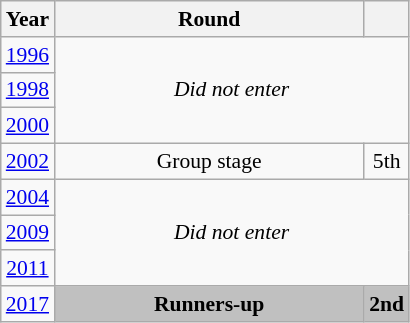<table class="wikitable" style="text-align: center; font-size:90%">
<tr>
<th>Year</th>
<th style="width:200px">Round</th>
<th></th>
</tr>
<tr>
<td><a href='#'>1996</a></td>
<td colspan="2" rowspan="3"><em>Did not enter</em></td>
</tr>
<tr>
<td><a href='#'>1998</a></td>
</tr>
<tr>
<td><a href='#'>2000</a></td>
</tr>
<tr>
<td><a href='#'>2002</a></td>
<td>Group stage</td>
<td>5th</td>
</tr>
<tr>
<td><a href='#'>2004</a></td>
<td colspan="2" rowspan="3"><em>Did not enter</em></td>
</tr>
<tr>
<td><a href='#'>2009</a></td>
</tr>
<tr>
<td><a href='#'>2011</a></td>
</tr>
<tr>
<td><a href='#'>2017</a></td>
<td bgcolor=Silver><strong>Runners-up</strong></td>
<td bgcolor=Silver><strong>2nd</strong></td>
</tr>
</table>
